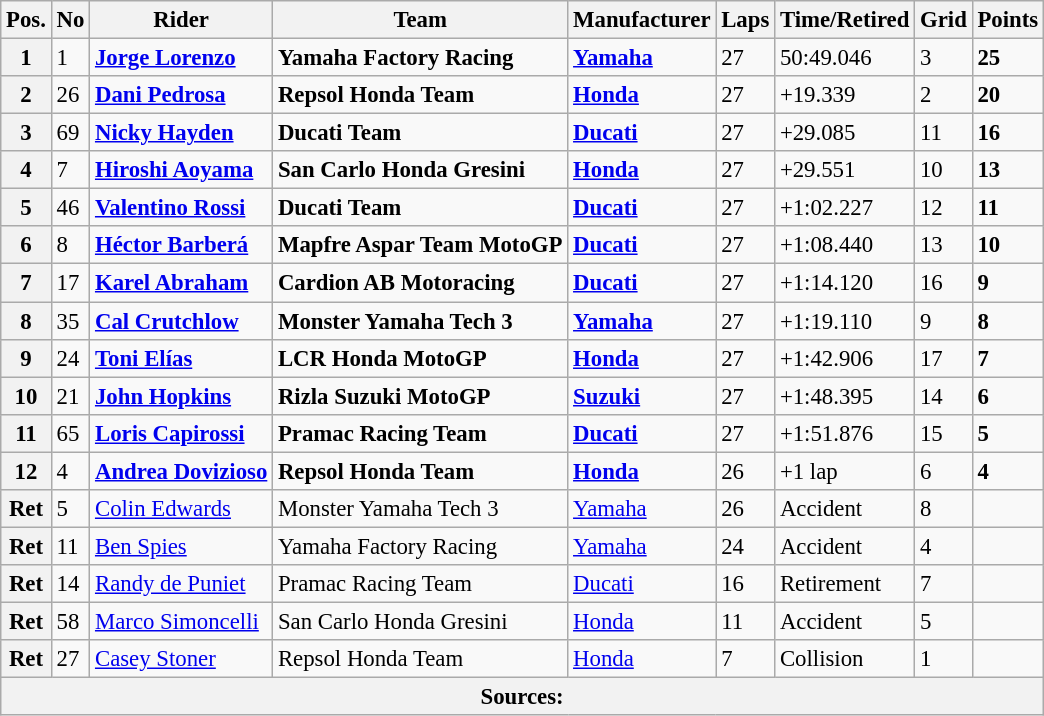<table class="wikitable" style="font-size: 95%;">
<tr>
<th>Pos.</th>
<th>No</th>
<th>Rider</th>
<th>Team</th>
<th>Manufacturer</th>
<th>Laps</th>
<th>Time/Retired</th>
<th>Grid</th>
<th>Points</th>
</tr>
<tr>
<th>1</th>
<td>1</td>
<td> <strong><a href='#'>Jorge Lorenzo</a></strong></td>
<td><strong>Yamaha Factory Racing</strong></td>
<td><strong><a href='#'>Yamaha</a></strong></td>
<td>27</td>
<td>50:49.046</td>
<td>3</td>
<td><strong>25</strong></td>
</tr>
<tr>
<th>2</th>
<td>26</td>
<td> <strong><a href='#'>Dani Pedrosa</a></strong></td>
<td><strong>Repsol Honda Team</strong></td>
<td><strong><a href='#'>Honda</a></strong></td>
<td>27</td>
<td>+19.339</td>
<td>2</td>
<td><strong>20</strong></td>
</tr>
<tr>
<th>3</th>
<td>69</td>
<td> <strong><a href='#'>Nicky Hayden</a></strong></td>
<td><strong>Ducati Team</strong></td>
<td><strong><a href='#'>Ducati</a></strong></td>
<td>27</td>
<td>+29.085</td>
<td>11</td>
<td><strong>16</strong></td>
</tr>
<tr>
<th>4</th>
<td>7</td>
<td> <strong><a href='#'>Hiroshi Aoyama</a></strong></td>
<td><strong>San Carlo Honda Gresini</strong></td>
<td><strong><a href='#'>Honda</a></strong></td>
<td>27</td>
<td>+29.551</td>
<td>10</td>
<td><strong>13</strong></td>
</tr>
<tr>
<th>5</th>
<td>46</td>
<td> <strong><a href='#'>Valentino Rossi</a></strong></td>
<td><strong>Ducati Team</strong></td>
<td><strong><a href='#'>Ducati</a></strong></td>
<td>27</td>
<td>+1:02.227</td>
<td>12</td>
<td><strong>11</strong></td>
</tr>
<tr>
<th>6</th>
<td>8</td>
<td> <strong><a href='#'>Héctor Barberá</a></strong></td>
<td><strong>Mapfre Aspar Team MotoGP</strong></td>
<td><strong><a href='#'>Ducati</a></strong></td>
<td>27</td>
<td>+1:08.440</td>
<td>13</td>
<td><strong>10</strong></td>
</tr>
<tr>
<th>7</th>
<td>17</td>
<td> <strong><a href='#'>Karel Abraham</a></strong></td>
<td><strong>Cardion AB Motoracing</strong></td>
<td><strong><a href='#'>Ducati</a></strong></td>
<td>27</td>
<td>+1:14.120</td>
<td>16</td>
<td><strong>9</strong></td>
</tr>
<tr>
<th>8</th>
<td>35</td>
<td> <strong><a href='#'>Cal Crutchlow</a></strong></td>
<td><strong>Monster Yamaha Tech 3</strong></td>
<td><strong><a href='#'>Yamaha</a></strong></td>
<td>27</td>
<td>+1:19.110</td>
<td>9</td>
<td><strong>8</strong></td>
</tr>
<tr>
<th>9</th>
<td>24</td>
<td> <strong><a href='#'>Toni Elías</a></strong></td>
<td><strong>LCR Honda MotoGP</strong></td>
<td><strong><a href='#'>Honda</a></strong></td>
<td>27</td>
<td>+1:42.906</td>
<td>17</td>
<td><strong>7</strong></td>
</tr>
<tr>
<th>10</th>
<td>21</td>
<td> <strong><a href='#'>John Hopkins</a></strong></td>
<td><strong>Rizla Suzuki MotoGP</strong></td>
<td><strong><a href='#'>Suzuki</a></strong></td>
<td>27</td>
<td>+1:48.395</td>
<td>14</td>
<td><strong>6</strong></td>
</tr>
<tr>
<th>11</th>
<td>65</td>
<td> <strong><a href='#'>Loris Capirossi</a></strong></td>
<td><strong>Pramac Racing Team</strong></td>
<td><strong><a href='#'>Ducati</a></strong></td>
<td>27</td>
<td>+1:51.876</td>
<td>15</td>
<td><strong>5</strong></td>
</tr>
<tr>
<th>12</th>
<td>4</td>
<td> <strong><a href='#'>Andrea Dovizioso</a></strong></td>
<td><strong>Repsol Honda Team</strong></td>
<td><strong><a href='#'>Honda</a></strong></td>
<td>26</td>
<td>+1 lap</td>
<td>6</td>
<td><strong>4</strong></td>
</tr>
<tr>
<th>Ret</th>
<td>5</td>
<td> <a href='#'>Colin Edwards</a></td>
<td>Monster Yamaha Tech 3</td>
<td><a href='#'>Yamaha</a></td>
<td>26</td>
<td>Accident</td>
<td>8</td>
<td></td>
</tr>
<tr>
<th>Ret</th>
<td>11</td>
<td> <a href='#'>Ben Spies</a></td>
<td>Yamaha Factory Racing</td>
<td><a href='#'>Yamaha</a></td>
<td>24</td>
<td>Accident</td>
<td>4</td>
<td></td>
</tr>
<tr>
<th>Ret</th>
<td>14</td>
<td> <a href='#'>Randy de Puniet</a></td>
<td>Pramac Racing Team</td>
<td><a href='#'>Ducati</a></td>
<td>16</td>
<td>Retirement</td>
<td>7</td>
<td></td>
</tr>
<tr>
<th>Ret</th>
<td>58</td>
<td> <a href='#'>Marco Simoncelli</a></td>
<td>San Carlo Honda Gresini</td>
<td><a href='#'>Honda</a></td>
<td>11</td>
<td>Accident</td>
<td>5</td>
<td></td>
</tr>
<tr>
<th>Ret</th>
<td>27</td>
<td> <a href='#'>Casey Stoner</a></td>
<td>Repsol Honda Team</td>
<td><a href='#'>Honda</a></td>
<td>7</td>
<td>Collision</td>
<td>1</td>
<td></td>
</tr>
<tr>
<th colspan=9>Sources: </th>
</tr>
</table>
